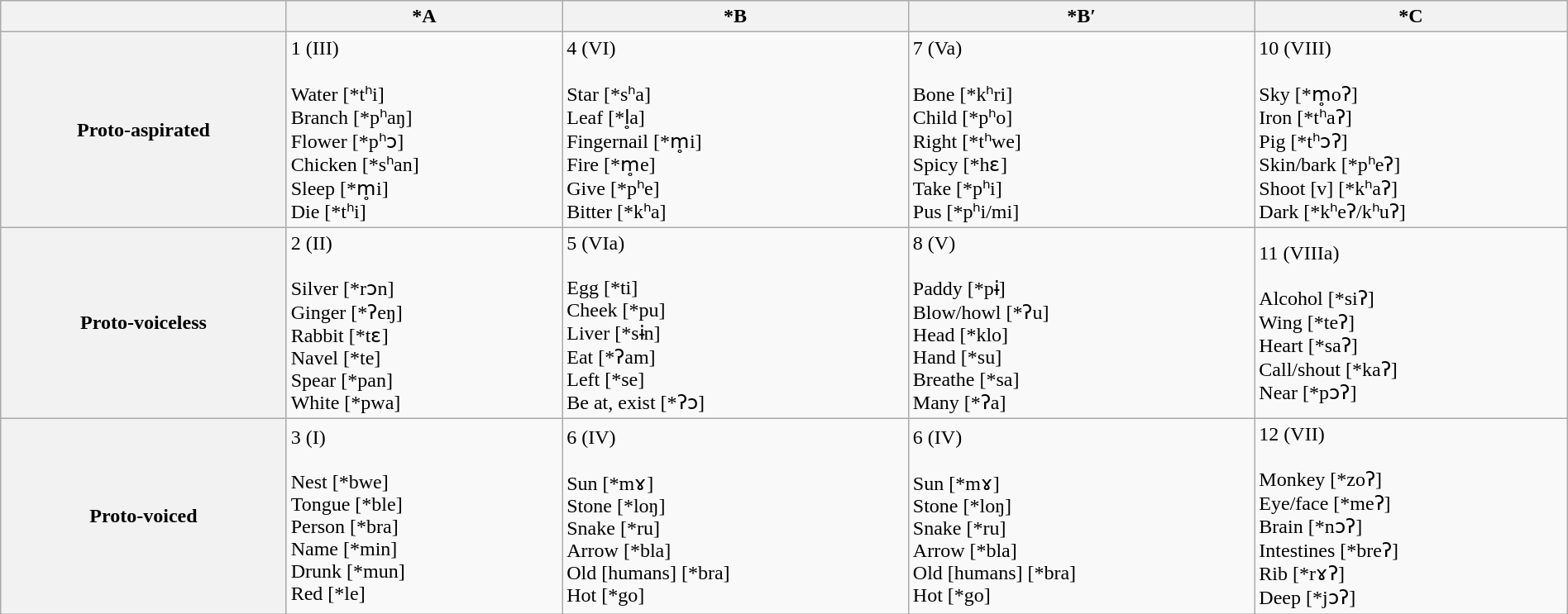<table class="wikitable" style="margin:auto:" style="text-align:center" width="100%">
<tr>
<th></th>
<th>*A</th>
<th>*B</th>
<th>*B′</th>
<th>*C</th>
</tr>
<tr>
<th>Proto-aspirated<br></th>
<td>1 (III)<br><br>Water [*tʰi]<br>
Branch [*pʰaŋ]<br>
Flower [*pʰɔ]<br>
Chicken [*sʰan]<br>
Sleep [*m̥i]<br>
Die [*tʰi]<br></td>
<td>4 (VI)<br><br>Star [*sʰa]<br>
Leaf [*l̥a]<br>
Fingernail [*m̥i]<br>
Fire [*m̥e]<br>
Give [*pʰe]<br>
Bitter [*kʰa]<br></td>
<td>7 (Va)<br><br>Bone [*kʰri]<br>
Child [*pʰo]<br>
Right [*tʰwe]<br>
Spicy [*hɛ]<br>
Take [*pʰi]<br>
Pus [*pʰi/mi]<br></td>
<td>10 (VIII)<br><br>Sky [*m̥oʔ]<br>
Iron [*tʰaʔ]<br>
Pig [*tʰɔʔ]<br>
Skin/bark [*pʰeʔ]<br>
Shoot [v] [*kʰaʔ]<br>
Dark [*kʰeʔ/kʰuʔ]<br></td>
</tr>
<tr>
<th>Proto-voiceless<br></th>
<td>2 (II)<br><br>Silver [*rɔn]<br>
Ginger [*ʔeŋ]<br>
Rabbit [*tɛ]<br>
Navel [*te]<br>
Spear [*pan]<br>
White [*pwa]<br></td>
<td>5 (VIa)<br><br>Egg [*ti]<br>
Cheek [*pu]<br>
Liver [*sɨn]<br>
Eat [*ʔam]<br>
Left [*se]<br>
Be at, exist [*ʔɔ]<br></td>
<td>8 (V)<br><br>Paddy [*pɨ]<br>
Blow/howl [*ʔu]<br>
Head [*klo]<br>
Hand [*su]<br>
Breathe [*sa]<br>
Many [*ʔa]<br></td>
<td>11 (VIIIa)<br><br>Alcohol [*siʔ]<br>
Wing [*teʔ]<br>
Heart [*saʔ]<br>
Call/shout [*kaʔ]<br>
Near [*pɔʔ]<br></td>
</tr>
<tr>
<th>Proto-voiced<br></th>
<td>3 (I)<br><br>Nest [*bwe]<br>
Tongue [*ble]<br>
Person [*bra]<br>
Name [*min]<br>
Drunk [*mun]<br>
Red [*le]<br></td>
<td>6 (IV)<br><br>Sun [*mɤ]<br>
Stone [*loŋ]<br>
Snake [*ru]<br>
Arrow [*bla]<br>
Old [humans] [*bra]<br>
Hot [*go]<br></td>
<td>6 (IV)<br><br>Sun [*mɤ]<br>
Stone [*loŋ]<br>
Snake [*ru]<br>
Arrow [*bla]<br>
Old [humans] [*bra]<br>
Hot [*go]<br></td>
<td>12 (VII)<br><br>Monkey [*zoʔ]<br>
Eye/face [*meʔ]<br>
Brain [*nɔʔ]<br>
Intestines [*breʔ]<br>
Rib [*rɤʔ]<br>
Deep [*jɔʔ]</td>
</tr>
</table>
